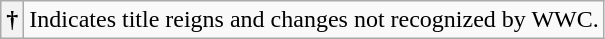<table class="wikitable">
<tr>
<th>†</th>
<td>Indicates title reigns and changes not recognized by WWC.</td>
</tr>
</table>
